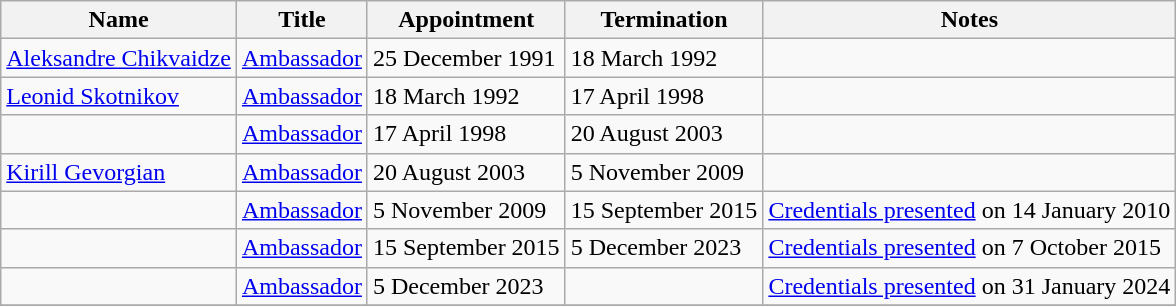<table class="wikitable">
<tr valign="middle">
<th>Name</th>
<th>Title</th>
<th>Appointment</th>
<th>Termination</th>
<th>Notes</th>
</tr>
<tr>
<td><a href='#'>Aleksandre Chikvaidze</a></td>
<td><a href='#'>Ambassador</a></td>
<td>25 December 1991</td>
<td>18 March 1992</td>
<td></td>
</tr>
<tr>
<td><a href='#'>Leonid Skotnikov</a></td>
<td><a href='#'>Ambassador</a></td>
<td>18 March 1992</td>
<td>17 April 1998</td>
<td></td>
</tr>
<tr>
<td></td>
<td><a href='#'>Ambassador</a></td>
<td>17 April 1998</td>
<td>20 August 2003</td>
<td></td>
</tr>
<tr>
<td><a href='#'>Kirill Gevorgian</a></td>
<td><a href='#'>Ambassador</a></td>
<td>20 August 2003</td>
<td>5 November 2009</td>
<td></td>
</tr>
<tr>
<td></td>
<td><a href='#'>Ambassador</a></td>
<td>5 November 2009</td>
<td>15 September 2015</td>
<td><a href='#'>Credentials presented</a> on 14 January 2010</td>
</tr>
<tr>
<td></td>
<td><a href='#'>Ambassador</a></td>
<td>15 September 2015</td>
<td>5 December 2023</td>
<td><a href='#'>Credentials presented</a> on 7 October 2015</td>
</tr>
<tr>
<td></td>
<td><a href='#'>Ambassador</a></td>
<td>5 December 2023</td>
<td></td>
<td><a href='#'>Credentials presented</a> on 31 January 2024</td>
</tr>
<tr>
</tr>
</table>
